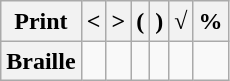<table class="wikitable" style="line-height: 1.2">
<tr align=center>
<th>Print</th>
<th><</th>
<th>></th>
<th>(</th>
<th>)</th>
<th>√</th>
<th>%</th>
</tr>
<tr align=center>
<th>Braille</th>
<td></td>
<td></td>
<td></td>
<td></td>
<td></td>
<td></td>
</tr>
</table>
